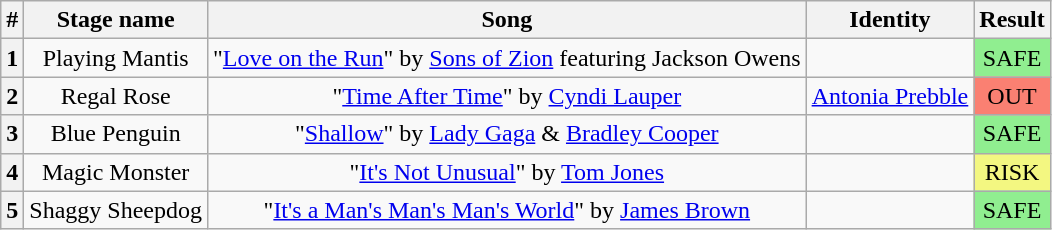<table class="wikitable plainrowheaders" style="text-align: center;">
<tr>
<th>#</th>
<th>Stage name</th>
<th>Song</th>
<th>Identity</th>
<th>Result</th>
</tr>
<tr>
<th>1</th>
<td>Playing Mantis</td>
<td>"<a href='#'>Love on the Run</a>" by <a href='#'>Sons of Zion</a> featuring Jackson Owens</td>
<td></td>
<td bgcolor=lightgreen>SAFE</td>
</tr>
<tr>
<th>2</th>
<td>Regal Rose</td>
<td>"<a href='#'>Time After Time</a>" by <a href='#'>Cyndi Lauper</a></td>
<td><a href='#'>Antonia Prebble</a></td>
<td bgcolor="salmon">OUT</td>
</tr>
<tr>
<th>3</th>
<td>Blue Penguin</td>
<td>"<a href='#'>Shallow</a>" by <a href='#'>Lady Gaga</a> & <a href='#'>Bradley Cooper</a></td>
<td></td>
<td bgcolor=lightgreen>SAFE</td>
</tr>
<tr>
<th>4</th>
<td>Magic Monster</td>
<td>"<a href='#'>It's Not Unusual</a>" by <a href='#'>Tom Jones</a></td>
<td></td>
<td bgcolor="#F3F781">RISK</td>
</tr>
<tr>
<th>5</th>
<td>Shaggy Sheepdog</td>
<td>"<a href='#'>It's a Man's Man's Man's World</a>" by <a href='#'>James Brown</a></td>
<td></td>
<td bgcolor=lightgreen>SAFE</td>
</tr>
</table>
